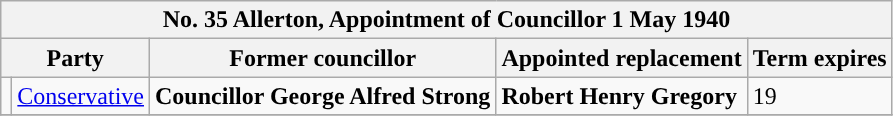<table class="wikitable">
<tr>
<th colspan="5"><strong>No. 35 Allerton, Appointment of Councillor 1 May 1940</strong></th>
</tr>
<tr>
<th colspan="2">Party</th>
<th>Former councillor</th>
<th>Appointed replacement</th>
<th>Term expires</th>
</tr>
<tr>
<td style="background-color:"></td>
<td><a href='#'>Conservative</a></td>
<td><strong>Councillor George Alfred Strong</strong></td>
<td><strong>Robert Henry Gregory</strong></td>
<td>19</td>
</tr>
<tr>
</tr>
</table>
